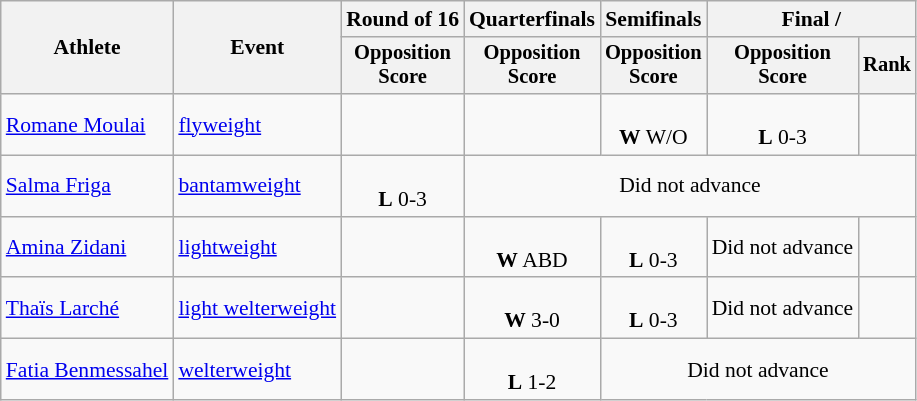<table class="wikitable" style="font-size:90%">
<tr>
<th rowspan=2>Athlete</th>
<th rowspan=2>Event</th>
<th>Round of 16</th>
<th>Quarterfinals</th>
<th>Semifinals</th>
<th colspan=2>Final / </th>
</tr>
<tr style="font-size:95%">
<th>Opposition<br>Score</th>
<th>Opposition<br>Score</th>
<th>Opposition<br>Score</th>
<th>Opposition<br>Score</th>
<th>Rank</th>
</tr>
<tr align=center>
<td align=left><a href='#'>Romane Moulai</a></td>
<td align=left><a href='#'>flyweight</a></td>
<td></td>
<td></td>
<td><br><strong>W</strong>  W/O</td>
<td><br><strong>L</strong>  0-3</td>
<td></td>
</tr>
<tr align=center>
<td align=left><a href='#'>Salma Friga</a></td>
<td align=left><a href='#'>bantamweight</a></td>
<td><br><strong>L</strong>  0-3</td>
<td colspan=4>Did not advance</td>
</tr>
<tr align=center>
<td align=left><a href='#'>Amina Zidani</a></td>
<td align=left><a href='#'>lightweight</a></td>
<td></td>
<td><br><strong>W</strong>  ABD</td>
<td><br><strong>L</strong>  0-3</td>
<td>Did not advance</td>
<td></td>
</tr>
<tr align=center>
<td align=left><a href='#'>Thaïs Larché</a></td>
<td align=left><a href='#'>light welterweight</a></td>
<td></td>
<td><br><strong>W</strong>  3-0</td>
<td><br><strong>L</strong>  0-3</td>
<td>Did not advance</td>
<td></td>
</tr>
<tr align=center>
<td align=left><a href='#'>Fatia Benmessahel</a></td>
<td align=left><a href='#'>welterweight</a></td>
<td></td>
<td><br><strong>L</strong>  1-2</td>
<td colspan=3>Did not advance</td>
</tr>
</table>
